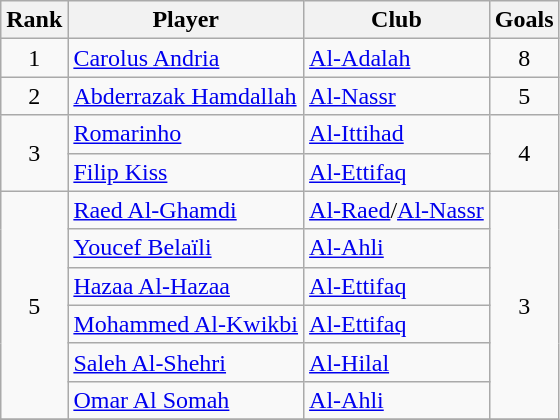<table class="wikitable sortable" style="text-align:center">
<tr>
<th>Rank</th>
<th>Player</th>
<th>Club</th>
<th>Goals</th>
</tr>
<tr>
<td>1</td>
<td align="left"> <a href='#'>Carolus Andria</a></td>
<td align="left"><a href='#'>Al-Adalah</a></td>
<td>8</td>
</tr>
<tr>
<td>2</td>
<td align="left"> <a href='#'>Abderrazak Hamdallah</a></td>
<td align="left"><a href='#'>Al-Nassr</a></td>
<td>5</td>
</tr>
<tr>
<td rowspan=2>3</td>
<td align="left"> <a href='#'>Romarinho</a></td>
<td align="left"><a href='#'>Al-Ittihad</a></td>
<td rowspan=2>4</td>
</tr>
<tr>
<td align="left"> <a href='#'>Filip Kiss</a></td>
<td align="left"><a href='#'>Al-Ettifaq</a></td>
</tr>
<tr>
<td rowspan=6>5</td>
<td align="left"> <a href='#'>Raed Al-Ghamdi</a></td>
<td align="left"><a href='#'>Al-Raed</a>/<a href='#'>Al-Nassr</a></td>
<td rowspan=6>3</td>
</tr>
<tr>
<td align="left"> <a href='#'>Youcef Belaïli</a></td>
<td align="left"><a href='#'>Al-Ahli</a></td>
</tr>
<tr>
<td align="left"> <a href='#'>Hazaa Al-Hazaa</a></td>
<td align="left"><a href='#'>Al-Ettifaq</a></td>
</tr>
<tr>
<td align="left"> <a href='#'>Mohammed Al-Kwikbi</a></td>
<td align="left"><a href='#'>Al-Ettifaq</a></td>
</tr>
<tr>
<td align="left"> <a href='#'>Saleh Al-Shehri</a></td>
<td align="left"><a href='#'>Al-Hilal</a></td>
</tr>
<tr>
<td align="left"> <a href='#'>Omar Al Somah</a></td>
<td align="left"><a href='#'>Al-Ahli</a></td>
</tr>
<tr>
</tr>
</table>
